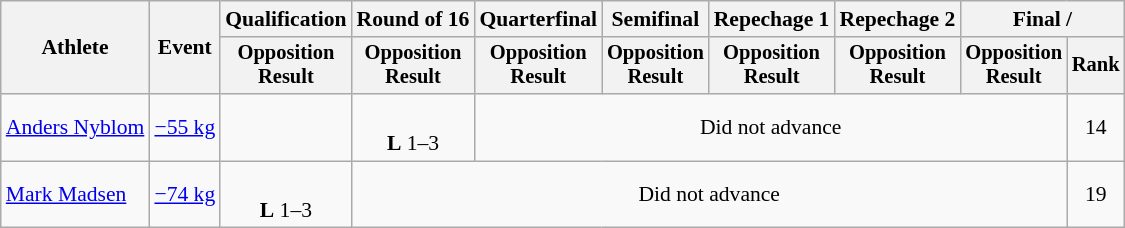<table class="wikitable" style="font-size:90%">
<tr>
<th rowspan="2">Athlete</th>
<th rowspan="2">Event</th>
<th>Qualification</th>
<th>Round of 16</th>
<th>Quarterfinal</th>
<th>Semifinal</th>
<th>Repechage 1</th>
<th>Repechage 2</th>
<th colspan=2>Final / </th>
</tr>
<tr style="font-size: 95%">
<th>Opposition<br>Result</th>
<th>Opposition<br>Result</th>
<th>Opposition<br>Result</th>
<th>Opposition<br>Result</th>
<th>Opposition<br>Result</th>
<th>Opposition<br>Result</th>
<th>Opposition<br>Result</th>
<th>Rank</th>
</tr>
<tr align=center>
<td align=left><a href='#'>Anders Nyblom</a></td>
<td align=left><a href='#'>−55 kg</a></td>
<td></td>
<td><br><strong>L</strong> 1–3 <sup></sup></td>
<td colspan=5>Did not advance</td>
<td>14</td>
</tr>
<tr align=center>
<td align=left><a href='#'>Mark Madsen</a></td>
<td align=left><a href='#'>−74 kg</a></td>
<td><br><strong>L</strong> 1–3 <sup></sup></td>
<td colspan=6>Did not advance</td>
<td>19</td>
</tr>
</table>
